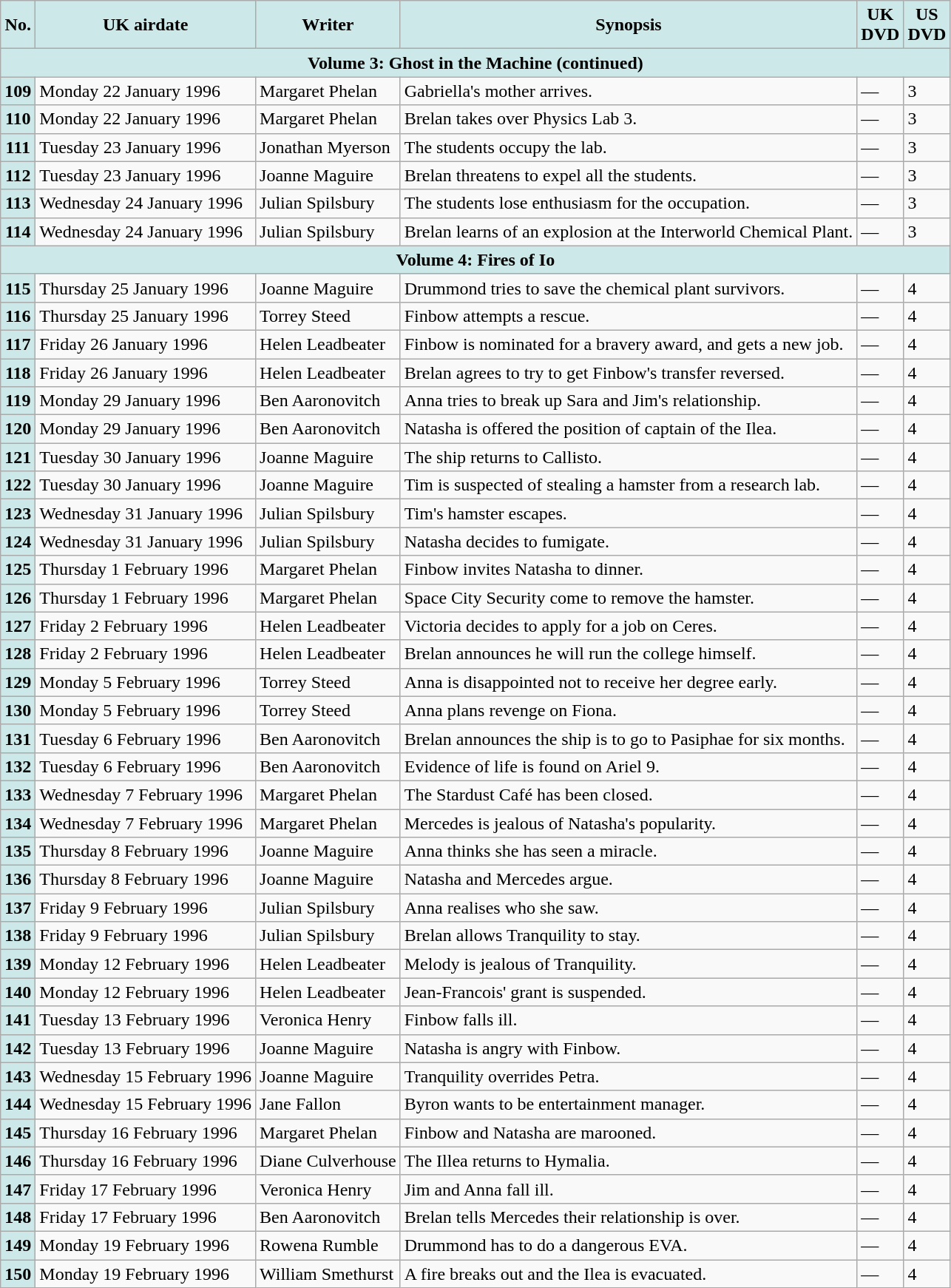<table class="wikitable">
<tr>
<th scope=col style="background:#cce8e8">No.</th>
<th scope=col style="background:#cce8e8">UK airdate</th>
<th scope=col style="background:#cce8e8">Writer</th>
<th scope=col style="background:#cce8e8">Synopsis</th>
<th scope=col style="background:#cce8e8">UK<br>DVD</th>
<th scope=col style="background:#cce8e8">US<br>DVD</th>
</tr>
<tr style="background:#cce8e8">
<td colspan="6" style="text-align: center;"><strong>Volume 3: Ghost in the Machine (continued)</strong></td>
</tr>
<tr>
<th scope=row style="background:#cce8e8">109</th>
<td>Monday 22 January 1996</td>
<td>Margaret Phelan</td>
<td>Gabriella's mother arrives.</td>
<td>—</td>
<td>3</td>
</tr>
<tr>
<th scope=row style="background:#cce8e8">110</th>
<td>Monday 22 January 1996</td>
<td>Margaret Phelan</td>
<td>Brelan takes over Physics Lab 3.</td>
<td>—</td>
<td>3</td>
</tr>
<tr>
<th scope=row style="background:#cce8e8">111</th>
<td>Tuesday 23 January 1996</td>
<td>Jonathan Myerson</td>
<td>The students occupy the lab.</td>
<td>—</td>
<td>3</td>
</tr>
<tr>
<th scope=row style="background:#cce8e8">112</th>
<td>Tuesday 23 January 1996</td>
<td>Joanne Maguire</td>
<td>Brelan threatens to expel all the students.</td>
<td>—</td>
<td>3</td>
</tr>
<tr>
<th scope=row style="background:#cce8e8">113</th>
<td>Wednesday 24 January 1996</td>
<td>Julian Spilsbury</td>
<td>The students lose enthusiasm for the occupation.</td>
<td>—</td>
<td>3</td>
</tr>
<tr>
<th scope=row style="background:#cce8e8">114</th>
<td>Wednesday 24 January 1996</td>
<td>Julian Spilsbury</td>
<td>Brelan learns of an explosion at the Interworld Chemical Plant.</td>
<td>—</td>
<td>3</td>
</tr>
<tr style="background:#cce8e8">
<td colspan="6" style="text-align: center;"><strong>Volume 4: Fires of Io</strong></td>
</tr>
<tr>
<th scope=row style="background:#cce8e8">115</th>
<td>Thursday 25 January 1996</td>
<td>Joanne Maguire</td>
<td>Drummond tries to save the chemical plant survivors.</td>
<td>—</td>
<td>4</td>
</tr>
<tr>
<th scope=row style="background:#cce8e8">116</th>
<td>Thursday 25 January 1996</td>
<td>Torrey Steed</td>
<td>Finbow attempts a rescue.</td>
<td>—</td>
<td>4</td>
</tr>
<tr>
<th scope=row style="background:#cce8e8">117</th>
<td>Friday 26 January 1996</td>
<td>Helen Leadbeater</td>
<td>Finbow is nominated for a bravery award, and gets a new job.</td>
<td>—</td>
<td>4</td>
</tr>
<tr>
<th scope=row style="background:#cce8e8">118</th>
<td>Friday 26 January 1996</td>
<td>Helen Leadbeater</td>
<td>Brelan agrees to try to get Finbow's transfer reversed.</td>
<td>—</td>
<td>4</td>
</tr>
<tr>
<th scope=row style="background:#cce8e8">119</th>
<td>Monday 29 January 1996</td>
<td>Ben Aaronovitch</td>
<td>Anna tries to break up Sara and Jim's relationship.</td>
<td>—</td>
<td>4</td>
</tr>
<tr>
<th scope=row style="background:#cce8e8">120</th>
<td>Monday 29 January 1996</td>
<td>Ben Aaronovitch</td>
<td>Natasha is offered the position of captain of the Ilea.</td>
<td>—</td>
<td>4</td>
</tr>
<tr>
<th scope=row style="background:#cce8e8">121</th>
<td>Tuesday 30 January 1996</td>
<td>Joanne Maguire</td>
<td>The ship returns to Callisto.</td>
<td>—</td>
<td>4</td>
</tr>
<tr>
<th scope=row style="background:#cce8e8">122</th>
<td>Tuesday 30 January 1996</td>
<td>Joanne Maguire</td>
<td>Tim is suspected of stealing a hamster from a research lab.</td>
<td>—</td>
<td>4</td>
</tr>
<tr>
<th scope=row style="background:#cce8e8">123</th>
<td>Wednesday 31 January 1996</td>
<td>Julian Spilsbury</td>
<td>Tim's hamster escapes.</td>
<td>—</td>
<td>4</td>
</tr>
<tr>
<th scope=row style="background:#cce8e8">124</th>
<td>Wednesday 31 January 1996</td>
<td>Julian Spilsbury</td>
<td>Natasha decides to fumigate.</td>
<td>—</td>
<td>4</td>
</tr>
<tr>
<th scope=row style="background:#cce8e8">125</th>
<td>Thursday 1 February 1996</td>
<td>Margaret Phelan</td>
<td>Finbow invites Natasha to dinner.</td>
<td>—</td>
<td>4</td>
</tr>
<tr>
<th scope=row style="background:#cce8e8">126</th>
<td>Thursday 1 February 1996</td>
<td>Margaret Phelan</td>
<td>Space City Security come to remove the hamster.</td>
<td>—</td>
<td>4</td>
</tr>
<tr>
<th scope=row style="background:#cce8e8">127</th>
<td>Friday 2 February 1996</td>
<td>Helen Leadbeater</td>
<td>Victoria decides to apply for a job on Ceres.</td>
<td>—</td>
<td>4</td>
</tr>
<tr>
<th scope=row style="background:#cce8e8">128</th>
<td>Friday 2 February 1996</td>
<td>Helen Leadbeater</td>
<td>Brelan announces he will run the college himself.</td>
<td>—</td>
<td>4</td>
</tr>
<tr>
<th scope=row style="background:#cce8e8">129</th>
<td>Monday 5 February 1996</td>
<td>Torrey Steed</td>
<td>Anna is disappointed not to receive her degree early.</td>
<td>—</td>
<td>4</td>
</tr>
<tr>
<th scope=row style="background:#cce8e8">130</th>
<td>Monday 5 February 1996</td>
<td>Torrey Steed</td>
<td>Anna plans revenge on Fiona.</td>
<td>—</td>
<td>4</td>
</tr>
<tr>
<th scope=row style="background:#cce8e8">131</th>
<td>Tuesday 6 February 1996</td>
<td>Ben Aaronovitch</td>
<td>Brelan announces the ship is to go to Pasiphae for six months.</td>
<td>—</td>
<td>4</td>
</tr>
<tr>
<th scope=row style="background:#cce8e8">132</th>
<td>Tuesday 6 February 1996</td>
<td>Ben Aaronovitch</td>
<td>Evidence of life is found on Ariel 9.</td>
<td>—</td>
<td>4</td>
</tr>
<tr>
<th scope=row style="background:#cce8e8">133</th>
<td>Wednesday 7 February 1996</td>
<td>Margaret Phelan</td>
<td>The Stardust Café has been closed.</td>
<td>—</td>
<td>4</td>
</tr>
<tr>
<th scope=row style="background:#cce8e8">134</th>
<td>Wednesday 7 February 1996</td>
<td>Margaret Phelan</td>
<td>Mercedes is jealous of Natasha's popularity.</td>
<td>—</td>
<td>4</td>
</tr>
<tr>
<th scope=row style="background:#cce8e8">135</th>
<td>Thursday 8 February 1996</td>
<td>Joanne Maguire</td>
<td>Anna thinks she has seen a miracle.</td>
<td>—</td>
<td>4</td>
</tr>
<tr>
<th scope=row style="background:#cce8e8">136</th>
<td>Thursday 8 February 1996</td>
<td>Joanne Maguire</td>
<td>Natasha and Mercedes argue.</td>
<td>—</td>
<td>4</td>
</tr>
<tr>
<th scope=row style="background:#cce8e8">137</th>
<td>Friday 9 February 1996</td>
<td>Julian Spilsbury</td>
<td>Anna realises who she saw.</td>
<td>—</td>
<td>4</td>
</tr>
<tr>
<th scope=row style="background:#cce8e8">138</th>
<td>Friday 9 February 1996</td>
<td>Julian Spilsbury</td>
<td>Brelan allows Tranquility to stay.</td>
<td>—</td>
<td>4</td>
</tr>
<tr>
<th scope=row style="background:#cce8e8">139</th>
<td>Monday 12 February 1996</td>
<td>Helen Leadbeater</td>
<td>Melody is jealous of Tranquility.</td>
<td>—</td>
<td>4</td>
</tr>
<tr>
<th scope=row style="background:#cce8e8">140</th>
<td>Monday 12 February 1996</td>
<td>Helen Leadbeater</td>
<td>Jean-Francois' grant is suspended.</td>
<td>—</td>
<td>4</td>
</tr>
<tr>
<th scope=row style="background:#cce8e8">141</th>
<td>Tuesday 13 February 1996</td>
<td>Veronica Henry</td>
<td>Finbow falls ill.</td>
<td>—</td>
<td>4</td>
</tr>
<tr>
<th scope=row style="background:#cce8e8">142</th>
<td>Tuesday 13 February 1996</td>
<td>Joanne Maguire</td>
<td>Natasha is angry with Finbow.</td>
<td>—</td>
<td>4</td>
</tr>
<tr>
<th scope=row style="background:#cce8e8">143</th>
<td>Wednesday 15 February 1996</td>
<td>Joanne Maguire</td>
<td>Tranquility overrides Petra.</td>
<td>—</td>
<td>4</td>
</tr>
<tr>
<th scope=row style="background:#cce8e8">144</th>
<td>Wednesday 15 February 1996</td>
<td>Jane Fallon</td>
<td>Byron wants to be entertainment manager.</td>
<td>—</td>
<td>4</td>
</tr>
<tr>
<th scope=row style="background:#cce8e8">145</th>
<td>Thursday 16 February 1996</td>
<td>Margaret Phelan</td>
<td>Finbow and Natasha are marooned.</td>
<td>—</td>
<td>4</td>
</tr>
<tr>
<th scope=row style="background:#cce8e8">146</th>
<td>Thursday 16 February 1996</td>
<td>Diane Culverhouse</td>
<td>The Illea returns to Hymalia.</td>
<td>—</td>
<td>4</td>
</tr>
<tr>
<th scope=row style="background:#cce8e8">147</th>
<td>Friday 17 February 1996</td>
<td>Veronica Henry</td>
<td>Jim and Anna fall ill.</td>
<td>—</td>
<td>4</td>
</tr>
<tr>
<th scope=row style="background:#cce8e8">148</th>
<td>Friday 17 February 1996</td>
<td>Ben Aaronovitch</td>
<td>Brelan tells Mercedes their relationship is over.</td>
<td>—</td>
<td>4</td>
</tr>
<tr>
<th scope=row style="background:#cce8e8">149</th>
<td>Monday 19 February 1996</td>
<td>Rowena Rumble</td>
<td>Drummond has to do a dangerous EVA.</td>
<td>—</td>
<td>4</td>
</tr>
<tr>
<th scope=row style="background:#cce8e8">150</th>
<td>Monday 19 February 1996</td>
<td>William Smethurst</td>
<td>A fire breaks out and the Ilea is evacuated.</td>
<td>—</td>
<td>4</td>
</tr>
</table>
